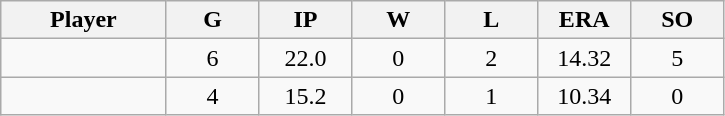<table class="wikitable sortable">
<tr>
<th bgcolor="#DDDDFF" width="16%">Player</th>
<th bgcolor="#DDDDFF" width="9%">G</th>
<th bgcolor="#DDDDFF" width="9%">IP</th>
<th bgcolor="#DDDDFF" width="9%">W</th>
<th bgcolor="#DDDDFF" width="9%">L</th>
<th bgcolor="#DDDDFF" width="9%">ERA</th>
<th bgcolor="#DDDDFF" width="9%">SO</th>
</tr>
<tr align="center">
<td></td>
<td>6</td>
<td>22.0</td>
<td>0</td>
<td>2</td>
<td>14.32</td>
<td>5</td>
</tr>
<tr align="center">
<td></td>
<td>4</td>
<td>15.2</td>
<td>0</td>
<td>1</td>
<td>10.34</td>
<td>0</td>
</tr>
</table>
